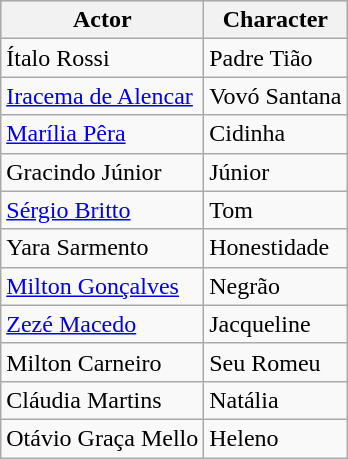<table class="wikitable sortable">
<tr style="background:#ccc;">
<th>Actor</th>
<th>Character</th>
</tr>
<tr>
<td>Ítalo Rossi</td>
<td>Padre Tião</td>
</tr>
<tr>
<td><a href='#'>Iracema de Alencar</a></td>
<td>Vovó Santana</td>
</tr>
<tr>
<td><a href='#'>Marília Pêra</a></td>
<td>Cidinha</td>
</tr>
<tr>
<td>Gracindo Júnior</td>
<td>Júnior</td>
</tr>
<tr>
<td><a href='#'>Sérgio Britto</a></td>
<td>Tom</td>
</tr>
<tr>
<td>Yara Sarmento</td>
<td>Honestidade</td>
</tr>
<tr>
<td><a href='#'>Milton Gonçalves</a></td>
<td>Negrão</td>
</tr>
<tr>
<td><a href='#'>Zezé Macedo</a></td>
<td>Jacqueline</td>
</tr>
<tr>
<td>Milton Carneiro</td>
<td>Seu Romeu</td>
</tr>
<tr>
<td>Cláudia Martins</td>
<td>Natália</td>
</tr>
<tr>
<td>Otávio Graça Mello</td>
<td>Heleno</td>
</tr>
</table>
